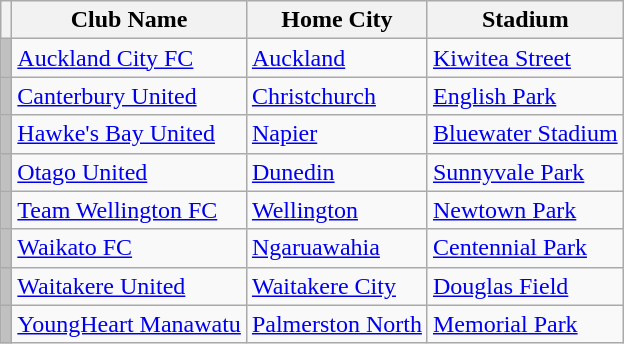<table class="wikitable sortable">
<tr>
<th></th>
<th>Club Name</th>
<th>Home City</th>
<th>Stadium</th>
</tr>
<tr>
<td style="background:silver"></td>
<td><a href='#'>Auckland City FC</a></td>
<td><a href='#'>Auckland</a></td>
<td><a href='#'>Kiwitea Street</a></td>
</tr>
<tr>
<td style="background:silver"></td>
<td><a href='#'>Canterbury United</a></td>
<td><a href='#'>Christchurch</a></td>
<td><a href='#'>English Park</a></td>
</tr>
<tr>
<td style="background:silver"></td>
<td><a href='#'>Hawke's Bay United</a></td>
<td><a href='#'>Napier</a></td>
<td><a href='#'>Bluewater Stadium</a></td>
</tr>
<tr>
<td style="background:silver"></td>
<td><a href='#'>Otago United</a></td>
<td><a href='#'>Dunedin</a></td>
<td><a href='#'>Sunnyvale Park</a></td>
</tr>
<tr>
<td style="background:silver"></td>
<td><a href='#'>Team Wellington FC</a></td>
<td><a href='#'>Wellington</a></td>
<td><a href='#'>Newtown Park</a></td>
</tr>
<tr>
<td style="background:silver"></td>
<td><a href='#'>Waikato FC</a></td>
<td><a href='#'>Ngaruawahia</a></td>
<td><a href='#'>Centennial Park</a></td>
</tr>
<tr>
<td style="background:silver"></td>
<td><a href='#'>Waitakere United</a></td>
<td><a href='#'>Waitakere City</a></td>
<td><a href='#'>Douglas Field</a></td>
</tr>
<tr>
<td style="background:silver"></td>
<td><a href='#'>YoungHeart Manawatu</a></td>
<td><a href='#'>Palmerston North</a></td>
<td><a href='#'>Memorial Park</a></td>
</tr>
</table>
